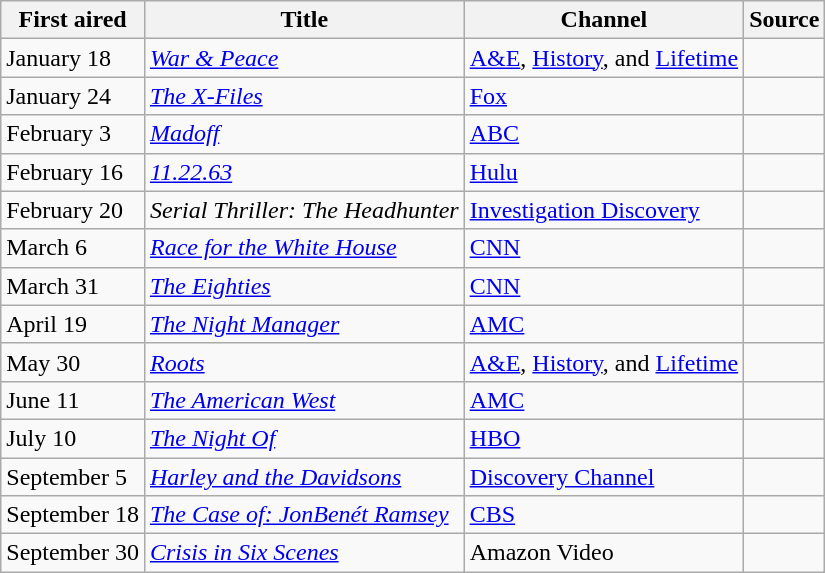<table class="wikitable sortable">
<tr>
<th>First aired</th>
<th>Title</th>
<th>Channel</th>
<th>Source</th>
</tr>
<tr>
<td>January 18</td>
<td><em><a href='#'>War & Peace</a></em></td>
<td><a href='#'>A&E</a>, <a href='#'>History</a>, and <a href='#'>Lifetime</a></td>
<td></td>
</tr>
<tr>
<td>January 24</td>
<td><em><a href='#'>The X-Files</a></em></td>
<td><a href='#'>Fox</a></td>
<td></td>
</tr>
<tr>
<td>February 3</td>
<td><em><a href='#'>Madoff</a></em></td>
<td><a href='#'>ABC</a></td>
<td></td>
</tr>
<tr>
<td>February 16</td>
<td><em><a href='#'>11.22.63</a></em></td>
<td><a href='#'>Hulu</a></td>
<td></td>
</tr>
<tr>
<td>February 20</td>
<td><em>Serial Thriller: The Headhunter</em></td>
<td><a href='#'>Investigation Discovery</a></td>
<td></td>
</tr>
<tr>
<td>March 6</td>
<td><em><a href='#'>Race for the White House</a></em></td>
<td><a href='#'>CNN</a></td>
<td></td>
</tr>
<tr>
<td>March 31</td>
<td><em><a href='#'>The Eighties</a></em></td>
<td><a href='#'>CNN</a></td>
<td></td>
</tr>
<tr>
<td>April 19</td>
<td><em><a href='#'>The Night Manager</a></em></td>
<td><a href='#'>AMC</a></td>
<td></td>
</tr>
<tr>
<td>May 30</td>
<td><em><a href='#'>Roots</a></em></td>
<td><a href='#'>A&E</a>, <a href='#'>History</a>, and <a href='#'>Lifetime</a></td>
<td></td>
</tr>
<tr>
<td>June 11</td>
<td><em><a href='#'>The American West</a></em></td>
<td><a href='#'>AMC</a></td>
<td></td>
</tr>
<tr>
<td>July 10</td>
<td><em><a href='#'>The Night Of</a></em></td>
<td><a href='#'>HBO</a></td>
<td></td>
</tr>
<tr>
<td>September 5</td>
<td><em><a href='#'>Harley and the Davidsons</a></em></td>
<td><a href='#'>Discovery Channel</a></td>
<td></td>
</tr>
<tr>
<td>September 18</td>
<td><em><a href='#'>The Case of: JonBenét Ramsey</a></em></td>
<td><a href='#'>CBS</a></td>
<td></td>
</tr>
<tr>
<td>September 30</td>
<td><em><a href='#'>Crisis in Six Scenes</a></em></td>
<td>Amazon Video</td>
<td></td>
</tr>
</table>
